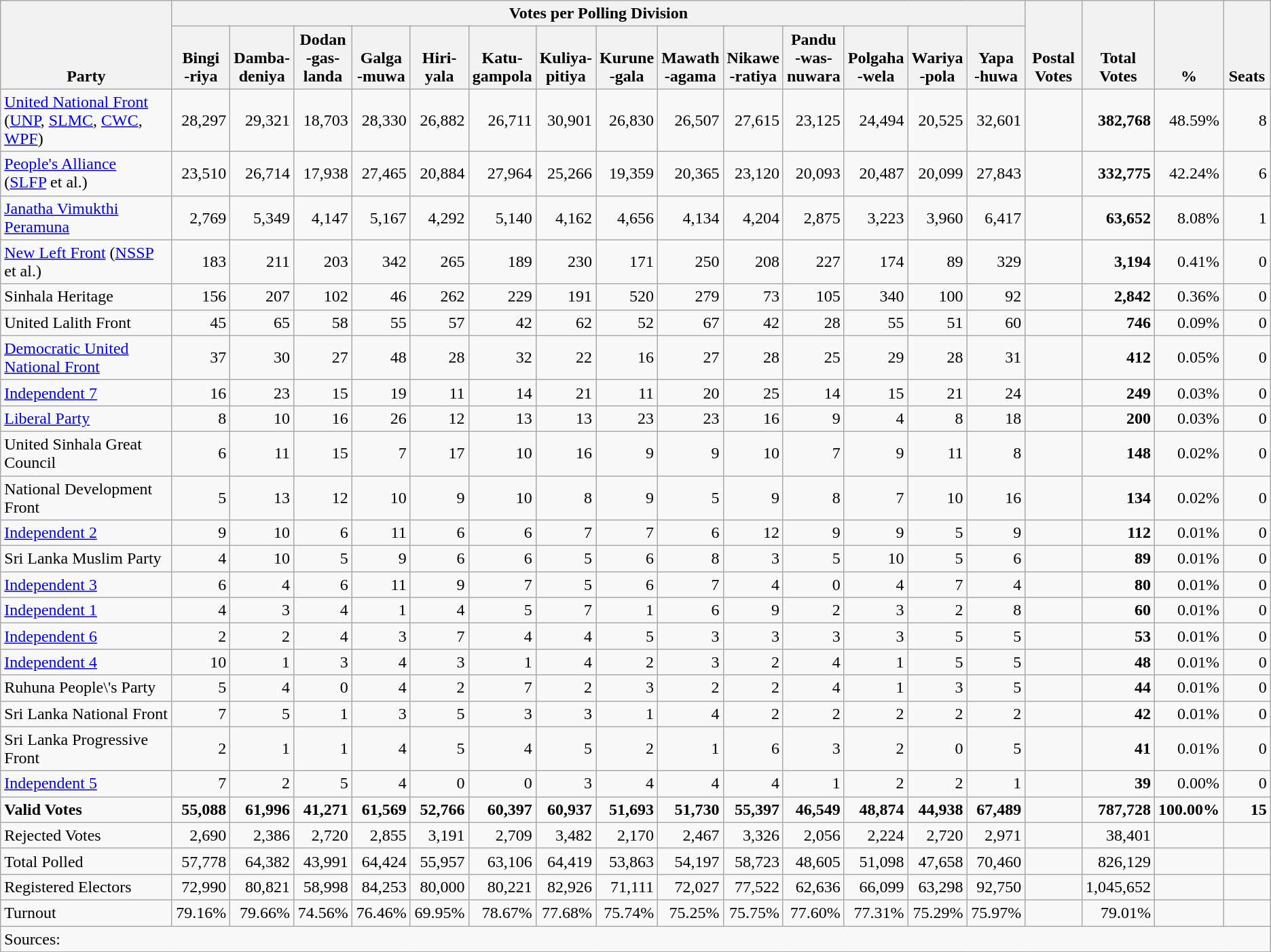<table class="wikitable" border="1" style="text-align:right;">
<tr>
<th align=left valign=bottom rowspan=2 width="180">Party</th>
<th colspan=14>Votes per Polling Division</th>
<th align=center valign=bottom rowspan=2 width="50">Postal<br>Votes</th>
<th align=center valign=bottom rowspan=2 width="50">Total Votes</th>
<th align=center valign=bottom rowspan=2 width="50">%</th>
<th align=center valign=bottom rowspan=2 width="40">Seats</th>
</tr>
<tr>
<th align=center valign=bottom width="50">Bingi<br>-riya</th>
<th align=center valign=bottom width="50">Damba-<br>deniya</th>
<th align=center valign=bottom width="50">Dodan<br>-gas-<br>landa</th>
<th align=center valign=bottom width="50">Galga<br>-muwa</th>
<th align=center valign=bottom width="50">Hiri-<br>yala</th>
<th align=center valign=bottom width="50">Katu-<br>gampola</th>
<th align=center valign=bottom width="50">Kuliya-<br>pitiya</th>
<th align=center valign=bottom width="50">Kurune<br>-gala</th>
<th align=center valign=bottom width="50">Mawath<br>-agama</th>
<th align=center valign=bottom width="50">Nikawe<br>-ratiya</th>
<th align=center valign=bottom width="50">Pandu<br>-was-<br>nuwara</th>
<th align=center valign=bottom width="50">Polgaha<br>-wela</th>
<th align=center valign=bottom width="50">Wariya<br>-pola</th>
<th align=center valign=bottom width="50">Yapa<br>-huwa</th>
</tr>
<tr>
<td align=left><a href='#'>United National Front</a><br>(<a href='#'>UNP</a>, <a href='#'>SLMC</a>, <a href='#'>CWC</a>, <a href='#'>WPF</a>)</td>
<td>28,297</td>
<td>29,321</td>
<td>18,703</td>
<td>28,330</td>
<td>26,882</td>
<td>26,711</td>
<td>30,901</td>
<td>26,830</td>
<td>26,507</td>
<td>27,615</td>
<td>23,125</td>
<td>24,494</td>
<td>20,525</td>
<td>32,601</td>
<td></td>
<td><strong>382,768</strong></td>
<td>48.59%</td>
<td>8</td>
</tr>
<tr>
<td align=left><a href='#'>People's Alliance</a><br>(<a href='#'>SLFP</a> et al.)</td>
<td>23,510</td>
<td>26,714</td>
<td>17,938</td>
<td>27,465</td>
<td>20,884</td>
<td>27,964</td>
<td>25,266</td>
<td>19,359</td>
<td>20,365</td>
<td>23,120</td>
<td>20,093</td>
<td>20,487</td>
<td>20,099</td>
<td>27,843</td>
<td></td>
<td><strong>332,775</strong></td>
<td>42.24%</td>
<td>6</td>
</tr>
<tr>
<td align=left><a href='#'>Janatha Vimukthi Peramuna</a></td>
<td>2,769</td>
<td>5,349</td>
<td>4,147</td>
<td>5,167</td>
<td>4,292</td>
<td>5,140</td>
<td>4,162</td>
<td>4,656</td>
<td>4,134</td>
<td>4,204</td>
<td>2,875</td>
<td>3,223</td>
<td>3,960</td>
<td>6,417</td>
<td></td>
<td><strong>63,652</strong></td>
<td>8.08%</td>
<td>1</td>
</tr>
<tr>
<td align=left><a href='#'>New Left Front</a> (<a href='#'>NSSP</a> et al.)</td>
<td>183</td>
<td>211</td>
<td>203</td>
<td>342</td>
<td>265</td>
<td>189</td>
<td>230</td>
<td>171</td>
<td>250</td>
<td>208</td>
<td>227</td>
<td>174</td>
<td>89</td>
<td>329</td>
<td></td>
<td><strong>3,194</strong></td>
<td>0.41%</td>
<td>0</td>
</tr>
<tr>
<td align=left>Sinhala Heritage</td>
<td>156</td>
<td>207</td>
<td>102</td>
<td>46</td>
<td>262</td>
<td>229</td>
<td>191</td>
<td>520</td>
<td>279</td>
<td>73</td>
<td>105</td>
<td>340</td>
<td>100</td>
<td>92</td>
<td></td>
<td><strong>2,842</strong></td>
<td>0.36%</td>
<td>0</td>
</tr>
<tr>
<td align=left>United Lalith Front</td>
<td>45</td>
<td>65</td>
<td>58</td>
<td>55</td>
<td>57</td>
<td>42</td>
<td>62</td>
<td>52</td>
<td>67</td>
<td>42</td>
<td>28</td>
<td>55</td>
<td>51</td>
<td>60</td>
<td></td>
<td><strong>746</strong></td>
<td>0.09%</td>
<td>0</td>
</tr>
<tr>
<td align=left><a href='#'>Democratic United National Front</a></td>
<td>37</td>
<td>30</td>
<td>27</td>
<td>48</td>
<td>28</td>
<td>32</td>
<td>22</td>
<td>16</td>
<td>27</td>
<td>28</td>
<td>25</td>
<td>29</td>
<td>28</td>
<td>31</td>
<td></td>
<td><strong>412</strong></td>
<td>0.05%</td>
<td>0</td>
</tr>
<tr>
<td align=left><a href='#'>Independent 7</a></td>
<td>16</td>
<td>23</td>
<td>15</td>
<td>19</td>
<td>11</td>
<td>14</td>
<td>21</td>
<td>11</td>
<td>20</td>
<td>25</td>
<td>14</td>
<td>15</td>
<td>21</td>
<td>24</td>
<td></td>
<td><strong>249</strong></td>
<td>0.03%</td>
<td>0</td>
</tr>
<tr>
<td align=left><a href='#'>Liberal Party</a></td>
<td>8</td>
<td>10</td>
<td>16</td>
<td>26</td>
<td>12</td>
<td>13</td>
<td>13</td>
<td>23</td>
<td>23</td>
<td>16</td>
<td>9</td>
<td>4</td>
<td>8</td>
<td>18</td>
<td></td>
<td><strong>200</strong></td>
<td>0.03%</td>
<td>0</td>
</tr>
<tr>
<td align=left>United Sinhala Great Council</td>
<td>6</td>
<td>11</td>
<td>15</td>
<td>7</td>
<td>17</td>
<td>10</td>
<td>16</td>
<td>9</td>
<td>9</td>
<td>10</td>
<td>7</td>
<td>9</td>
<td>11</td>
<td>8</td>
<td></td>
<td><strong>148</strong></td>
<td>0.02%</td>
<td>0</td>
</tr>
<tr>
<td align=left>National Development Front</td>
<td>5</td>
<td>13</td>
<td>12</td>
<td>10</td>
<td>9</td>
<td>10</td>
<td>8</td>
<td>9</td>
<td>5</td>
<td>9</td>
<td>8</td>
<td>7</td>
<td>10</td>
<td>16</td>
<td></td>
<td><strong>134</strong></td>
<td>0.02%</td>
<td>0</td>
</tr>
<tr>
<td align=left><a href='#'>Independent 2</a></td>
<td>9</td>
<td>10</td>
<td>6</td>
<td>11</td>
<td>6</td>
<td>6</td>
<td>7</td>
<td>7</td>
<td>6</td>
<td>12</td>
<td>9</td>
<td>9</td>
<td>5</td>
<td>9</td>
<td></td>
<td><strong>112</strong></td>
<td>0.01%</td>
<td>0</td>
</tr>
<tr>
<td align=left>Sri Lanka Muslim Party</td>
<td>4</td>
<td>10</td>
<td>5</td>
<td>9</td>
<td>6</td>
<td>6</td>
<td>5</td>
<td>6</td>
<td>8</td>
<td>3</td>
<td>5</td>
<td>10</td>
<td>5</td>
<td>6</td>
<td></td>
<td><strong>89</strong></td>
<td>0.01%</td>
<td>0</td>
</tr>
<tr>
<td align=left><a href='#'>Independent 3</a></td>
<td>6</td>
<td>4</td>
<td>6</td>
<td>11</td>
<td>9</td>
<td>7</td>
<td>5</td>
<td>6</td>
<td>7</td>
<td>4</td>
<td>0</td>
<td>4</td>
<td>7</td>
<td>4</td>
<td></td>
<td><strong>80</strong></td>
<td>0.01%</td>
<td>0</td>
</tr>
<tr>
<td align=left><a href='#'>Independent 1</a></td>
<td>4</td>
<td>3</td>
<td>4</td>
<td>1</td>
<td>4</td>
<td>5</td>
<td>7</td>
<td>1</td>
<td>6</td>
<td>9</td>
<td>2</td>
<td>3</td>
<td>2</td>
<td>8</td>
<td></td>
<td><strong>60</strong></td>
<td>0.01%</td>
<td>0</td>
</tr>
<tr>
<td align=left><a href='#'>Independent 6</a></td>
<td>2</td>
<td>2</td>
<td>4</td>
<td>3</td>
<td>7</td>
<td>4</td>
<td>4</td>
<td>5</td>
<td>3</td>
<td>3</td>
<td>3</td>
<td>3</td>
<td>5</td>
<td>5</td>
<td></td>
<td><strong>53</strong></td>
<td>0.01%</td>
<td>0</td>
</tr>
<tr>
<td align=left><a href='#'>Independent 4</a></td>
<td>10</td>
<td>1</td>
<td>3</td>
<td>4</td>
<td>3</td>
<td>1</td>
<td>4</td>
<td>2</td>
<td>3</td>
<td>2</td>
<td>4</td>
<td>1</td>
<td>5</td>
<td>5</td>
<td></td>
<td><strong>48</strong></td>
<td>0.01%</td>
<td>0</td>
</tr>
<tr>
<td align=left>Ruhuna People\'s Party</td>
<td>5</td>
<td>4</td>
<td>0</td>
<td>4</td>
<td>2</td>
<td>7</td>
<td>2</td>
<td>3</td>
<td>2</td>
<td>2</td>
<td>4</td>
<td>1</td>
<td>3</td>
<td>5</td>
<td></td>
<td><strong>44</strong></td>
<td>0.01%</td>
<td>0</td>
</tr>
<tr>
<td align=left>Sri Lanka National Front</td>
<td>7</td>
<td>5</td>
<td>1</td>
<td>3</td>
<td>5</td>
<td>3</td>
<td>3</td>
<td>1</td>
<td>4</td>
<td>2</td>
<td>2</td>
<td>2</td>
<td>2</td>
<td>2</td>
<td></td>
<td><strong>42</strong></td>
<td>0.01%</td>
<td>0</td>
</tr>
<tr>
<td align=left>Sri Lanka Progressive Front</td>
<td>2</td>
<td>1</td>
<td>1</td>
<td>4</td>
<td>5</td>
<td>4</td>
<td>5</td>
<td>2</td>
<td>1</td>
<td>6</td>
<td>3</td>
<td>2</td>
<td>0</td>
<td>5</td>
<td></td>
<td><strong>41</strong></td>
<td>0.01%</td>
<td>0</td>
</tr>
<tr>
<td align=left><a href='#'>Independent 5</a></td>
<td>7</td>
<td>2</td>
<td>5</td>
<td>4</td>
<td>0</td>
<td>0</td>
<td>3</td>
<td>4</td>
<td>4</td>
<td>4</td>
<td>1</td>
<td>2</td>
<td>2</td>
<td>1</td>
<td></td>
<td><strong>39</strong></td>
<td>0.00%</td>
<td>0</td>
</tr>
<tr>
<td align=left><strong>Valid Votes</strong></td>
<td><strong>55,088</strong></td>
<td><strong>61,996</strong></td>
<td><strong>41,271</strong></td>
<td><strong>61,569</strong></td>
<td><strong>52,766</strong></td>
<td><strong>60,397</strong></td>
<td><strong>60,937</strong></td>
<td><strong>51,693</strong></td>
<td><strong>51,730</strong></td>
<td><strong>55,397</strong></td>
<td><strong>46,549</strong></td>
<td><strong>48,874</strong></td>
<td><strong>44,938</strong></td>
<td><strong>67,489</strong></td>
<td></td>
<td><strong>787,728</strong></td>
<td><strong>100.00%</strong></td>
<td><strong>15</strong></td>
</tr>
<tr>
<td align=left>Rejected Votes</td>
<td>2,690</td>
<td>2,386</td>
<td>2,720</td>
<td>2,855</td>
<td>3,191</td>
<td>2,709</td>
<td>3,482</td>
<td>2,170</td>
<td>2,467</td>
<td>3,326</td>
<td>2,056</td>
<td>2,224</td>
<td>2,720</td>
<td>2,971</td>
<td></td>
<td>38,401</td>
<td></td>
<td></td>
</tr>
<tr>
<td align=left>Total Polled</td>
<td>57,778</td>
<td>64,382</td>
<td>43,991</td>
<td>64,424</td>
<td>55,957</td>
<td>63,106</td>
<td>64,419</td>
<td>53,863</td>
<td>54,197</td>
<td>58,723</td>
<td>48,605</td>
<td>51,098</td>
<td>47,658</td>
<td>70,460</td>
<td></td>
<td>826,129</td>
<td></td>
</tr>
<tr>
<td align=left>Registered Electors</td>
<td>72,990</td>
<td>80,821</td>
<td>58,998</td>
<td>84,253</td>
<td>80,000</td>
<td>80,221</td>
<td>82,926</td>
<td>71,111</td>
<td>72,027</td>
<td>77,522</td>
<td>62,636</td>
<td>66,099</td>
<td>63,298</td>
<td>92,750</td>
<td></td>
<td>1,045,652</td>
<td></td>
<td></td>
</tr>
<tr>
<td align=left>Turnout</td>
<td>79.16%</td>
<td>79.66%</td>
<td>74.56%</td>
<td>76.46%</td>
<td>69.95%</td>
<td>78.67%</td>
<td>77.68%</td>
<td>75.74%</td>
<td>75.25%</td>
<td>75.75%</td>
<td>77.60%</td>
<td>77.31%</td>
<td>75.29%</td>
<td>75.97%</td>
<td></td>
<td>79.01%</td>
<td></td>
<td></td>
</tr>
<tr>
<td align=left colspan=20>Sources:</td>
</tr>
</table>
